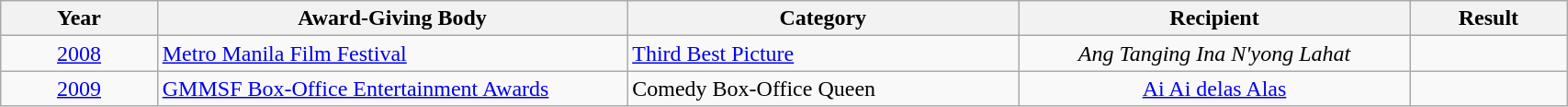<table | width="90%" class="wikitable sortable">
<tr>
<th width="10%">Year</th>
<th width="30%">Award-Giving Body</th>
<th width="25%">Category</th>
<th width="25%">Recipient</th>
<th width="10%">Result</th>
</tr>
<tr>
<td rowspan="1" align="center"><a href='#'>2008</a></td>
<td rowspan="1" align="left"><a href='#'>Metro Manila Film Festival</a></td>
<td align="left"><a href='#'>Third Best Picture</a></td>
<td align="center"><em>Ang Tanging Ina N'yong Lahat </em></td>
<td></td>
</tr>
<tr>
<td rowspan="1" align="center"><a href='#'>2009</a></td>
<td rowspan="1" align="left"><a href='#'>GMMSF Box-Office Entertainment Awards</a></td>
<td align="left">Comedy Box-Office Queen</td>
<td align="center"><a href='#'>Ai Ai delas Alas</a></td>
<td></td>
</tr>
</table>
